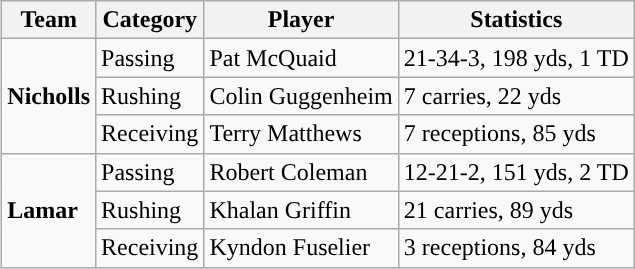<table class="wikitable" style="float: right;">
<tr>
<th>Team</th>
<th>Category</th>
<th>Player</th>
<th>Statistics</th>
</tr>
<tr>
<td rowspan=3><strong>Nicholls</strong></td>
<td>Passing</td>
<td>Pat McQuaid</td>
<td>21-34-3, 198 yds, 1 TD</td>
</tr>
<tr>
<td>Rushing</td>
<td>Colin Guggenheim</td>
<td>7 carries, 22 yds</td>
</tr>
<tr>
<td>Receiving</td>
<td>Terry Matthews</td>
<td>7 receptions, 85 yds</td>
</tr>
<tr>
<td rowspan=3><strong>Lamar</strong></td>
<td>Passing</td>
<td>Robert Coleman</td>
<td>12-21-2, 151 yds, 2 TD</td>
</tr>
<tr>
<td>Rushing</td>
<td>Khalan Griffin</td>
<td>21 carries, 89 yds</td>
</tr>
<tr>
<td>Receiving</td>
<td>Kyndon Fuselier</td>
<td>3 receptions, 84 yds</td>
</tr>
</table>
